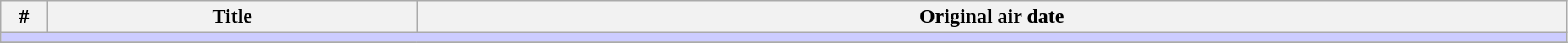<table class="wikitable" width="98%">
<tr>
<th width="3%">#</th>
<th>Title</th>
<th>Original air date</th>
</tr>
<tr>
<td colspan="3" bgcolor="#CCF"></td>
</tr>
<tr>
</tr>
</table>
